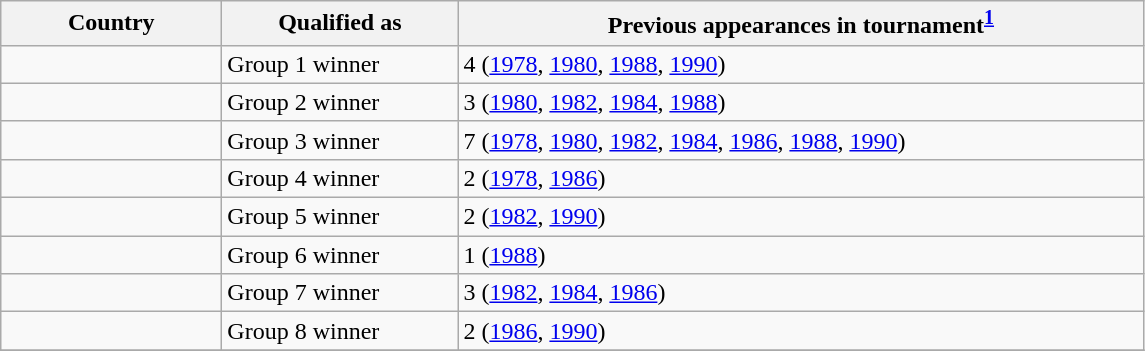<table class="wikitable sortable">
<tr>
<th scope="col" width="140">Country</th>
<th scope="col" width="150">Qualified as</th>
<th scope="col" width="450">Previous appearances in tournament<sup><strong><a href='#'>1</a></strong></sup></th>
</tr>
<tr>
<td></td>
<td>Group 1 winner</td>
<td>4 (<a href='#'>1978</a>, <a href='#'>1980</a>, <a href='#'>1988</a>, <a href='#'>1990</a>)</td>
</tr>
<tr>
<td></td>
<td>Group 2 winner</td>
<td>3 (<a href='#'>1980</a>, <a href='#'>1982</a>, <a href='#'>1984</a>, <a href='#'>1988</a>)</td>
</tr>
<tr>
<td></td>
<td>Group 3 winner</td>
<td>7 (<a href='#'>1978</a>, <a href='#'>1980</a>, <a href='#'>1982</a>, <a href='#'>1984</a>, <a href='#'>1986</a>, <a href='#'>1988</a>, <a href='#'>1990</a>)</td>
</tr>
<tr>
<td></td>
<td>Group 4 winner</td>
<td>2 (<a href='#'>1978</a>, <a href='#'>1986</a>)</td>
</tr>
<tr>
<td></td>
<td>Group 5 winner</td>
<td>2 (<a href='#'>1982</a>, <a href='#'>1990</a>)</td>
</tr>
<tr>
<td></td>
<td>Group 6 winner</td>
<td>1 (<a href='#'>1988</a>)</td>
</tr>
<tr>
<td></td>
<td>Group 7 winner</td>
<td>3 (<a href='#'>1982</a>, <a href='#'>1984</a>, <a href='#'>1986</a>)</td>
</tr>
<tr>
<td></td>
<td>Group 8 winner</td>
<td>2 (<a href='#'>1986</a>, <a href='#'>1990</a>)</td>
</tr>
<tr>
</tr>
</table>
